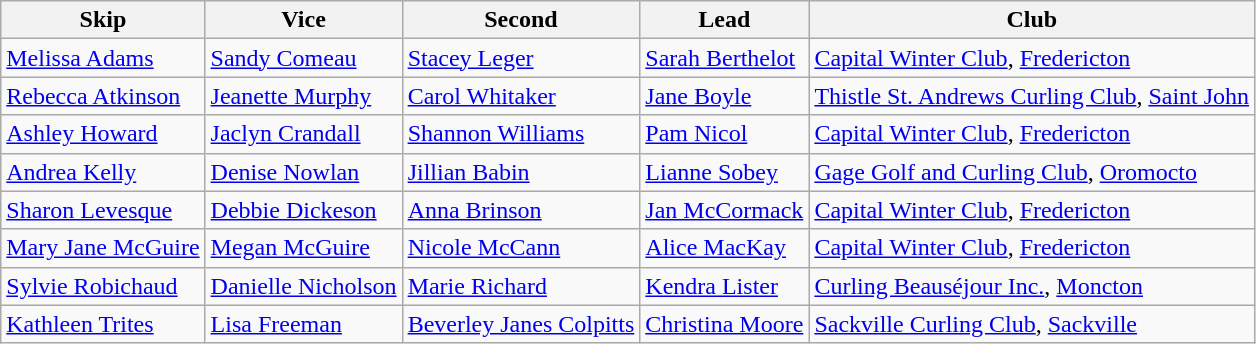<table class="wikitable" border="1">
<tr>
<th>Skip</th>
<th>Vice</th>
<th>Second</th>
<th>Lead</th>
<th>Club</th>
</tr>
<tr>
<td><a href='#'>Melissa Adams</a></td>
<td><a href='#'>Sandy Comeau</a></td>
<td><a href='#'>Stacey Leger</a></td>
<td><a href='#'>Sarah Berthelot</a></td>
<td><a href='#'>Capital Winter Club</a>, <a href='#'>Fredericton</a></td>
</tr>
<tr>
<td><a href='#'>Rebecca Atkinson</a></td>
<td><a href='#'>Jeanette Murphy</a></td>
<td><a href='#'>Carol Whitaker</a></td>
<td><a href='#'>Jane Boyle</a></td>
<td><a href='#'>Thistle St. Andrews Curling Club</a>, <a href='#'>Saint John</a></td>
</tr>
<tr>
<td><a href='#'>Ashley Howard</a></td>
<td><a href='#'>Jaclyn Crandall</a></td>
<td><a href='#'>Shannon Williams</a></td>
<td><a href='#'>Pam Nicol</a></td>
<td><a href='#'>Capital Winter Club</a>, <a href='#'>Fredericton</a></td>
</tr>
<tr>
<td><a href='#'>Andrea Kelly</a></td>
<td><a href='#'>Denise Nowlan</a></td>
<td><a href='#'>Jillian Babin</a></td>
<td><a href='#'>Lianne Sobey</a></td>
<td><a href='#'>Gage Golf and Curling Club</a>, <a href='#'>Oromocto</a></td>
</tr>
<tr>
<td><a href='#'>Sharon Levesque</a></td>
<td><a href='#'>Debbie Dickeson</a></td>
<td><a href='#'>Anna Brinson</a></td>
<td><a href='#'>Jan McCormack</a></td>
<td><a href='#'>Capital Winter Club</a>, <a href='#'>Fredericton</a></td>
</tr>
<tr>
<td><a href='#'>Mary Jane McGuire</a></td>
<td><a href='#'>Megan McGuire</a></td>
<td><a href='#'>Nicole McCann</a></td>
<td><a href='#'>Alice MacKay</a></td>
<td><a href='#'>Capital Winter Club</a>, <a href='#'>Fredericton</a></td>
</tr>
<tr>
<td><a href='#'>Sylvie Robichaud</a></td>
<td><a href='#'>Danielle Nicholson</a></td>
<td><a href='#'>Marie Richard</a></td>
<td><a href='#'>Kendra Lister</a></td>
<td><a href='#'>Curling Beauséjour Inc.</a>, <a href='#'>Moncton</a></td>
</tr>
<tr>
<td><a href='#'>Kathleen Trites</a></td>
<td><a href='#'>Lisa Freeman</a></td>
<td><a href='#'>Beverley Janes Colpitts</a></td>
<td><a href='#'>Christina Moore</a></td>
<td><a href='#'>Sackville Curling Club</a>, <a href='#'>Sackville</a></td>
</tr>
</table>
